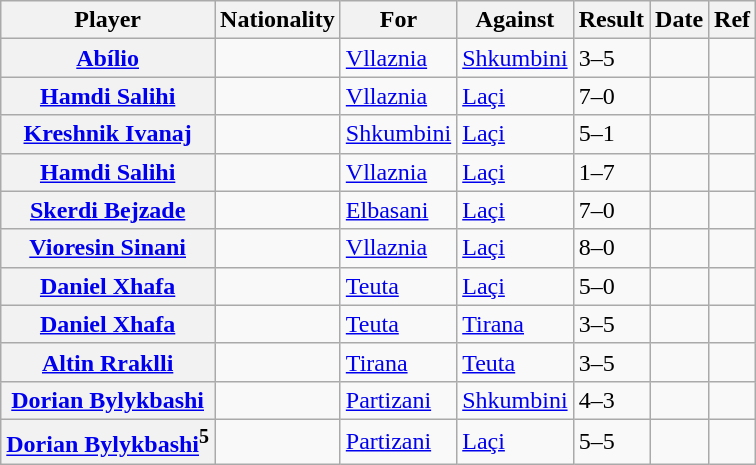<table class="wikitable sortable plainrowheaders">
<tr>
<th scope="col">Player</th>
<th scope="col">Nationality</th>
<th scope="col">For</th>
<th scope="col">Against</th>
<th scope="col" align="center">Result</th>
<th scope="col">Date</th>
<th scope="col" class="unsortable" align="center">Ref</th>
</tr>
<tr>
<th scope="row"><a href='#'>Abílio</a></th>
<td></td>
<td><a href='#'>Vllaznia</a></td>
<td><a href='#'>Shkumbini</a></td>
<td>3–5</td>
<td></td>
<td></td>
</tr>
<tr>
<th scope="row"><a href='#'>Hamdi Salihi</a></th>
<td></td>
<td><a href='#'>Vllaznia</a></td>
<td><a href='#'>Laçi</a></td>
<td>7–0</td>
<td></td>
<td></td>
</tr>
<tr>
<th scope="row"><a href='#'>Kreshnik Ivanaj</a></th>
<td></td>
<td><a href='#'>Shkumbini</a></td>
<td><a href='#'>Laçi</a></td>
<td>5–1</td>
<td></td>
<td></td>
</tr>
<tr>
<th scope="row"><a href='#'>Hamdi Salihi</a></th>
<td></td>
<td><a href='#'>Vllaznia</a></td>
<td><a href='#'>Laçi</a></td>
<td>1–7</td>
<td></td>
<td></td>
</tr>
<tr>
<th scope="row"><a href='#'>Skerdi Bejzade</a></th>
<td></td>
<td><a href='#'>Elbasani</a></td>
<td><a href='#'>Laçi</a></td>
<td>7–0</td>
<td></td>
<td></td>
</tr>
<tr>
<th scope="row"><a href='#'>Vioresin Sinani</a></th>
<td></td>
<td><a href='#'>Vllaznia</a></td>
<td><a href='#'>Laçi</a></td>
<td>8–0</td>
<td></td>
<td></td>
</tr>
<tr>
<th scope="row"><a href='#'>Daniel Xhafa</a></th>
<td></td>
<td><a href='#'>Teuta</a></td>
<td><a href='#'>Laçi</a></td>
<td>5–0</td>
<td></td>
<td></td>
</tr>
<tr>
<th scope="row"><a href='#'>Daniel Xhafa</a></th>
<td></td>
<td><a href='#'>Teuta</a></td>
<td><a href='#'>Tirana</a></td>
<td>3–5</td>
<td></td>
<td></td>
</tr>
<tr>
<th scope="row"><a href='#'>Altin Rraklli</a></th>
<td></td>
<td><a href='#'>Tirana</a></td>
<td><a href='#'>Teuta</a></td>
<td>3–5</td>
<td></td>
<td></td>
</tr>
<tr>
<th scope="row"><a href='#'>Dorian Bylykbashi</a></th>
<td></td>
<td><a href='#'>Partizani</a></td>
<td><a href='#'>Shkumbini</a></td>
<td>4–3</td>
<td></td>
<td></td>
</tr>
<tr>
<th scope="row"><a href='#'>Dorian Bylykbashi</a><sup>5</sup></th>
<td></td>
<td><a href='#'>Partizani</a></td>
<td><a href='#'>Laçi</a></td>
<td>5–5</td>
<td></td>
<td></td>
</tr>
</table>
